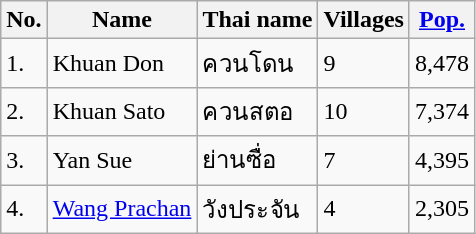<table class="wikitable">
<tr>
<th>No.</th>
<th>Name</th>
<th>Thai name</th>
<th>Villages</th>
<th><a href='#'>Pop.</a></th>
</tr>
<tr>
<td>1.</td>
<td>Khuan Don</td>
<td>ควนโดน</td>
<td>9</td>
<td>8,478</td>
</tr>
<tr>
<td>2.</td>
<td>Khuan Sato</td>
<td>ควนสตอ</td>
<td>10</td>
<td>7,374</td>
</tr>
<tr>
<td>3.</td>
<td>Yan Sue</td>
<td>ย่านซื่อ</td>
<td>7</td>
<td>4,395</td>
</tr>
<tr>
<td>4.</td>
<td><a href='#'>Wang Prachan</a></td>
<td>วังประจัน</td>
<td>4</td>
<td>2,305</td>
</tr>
</table>
